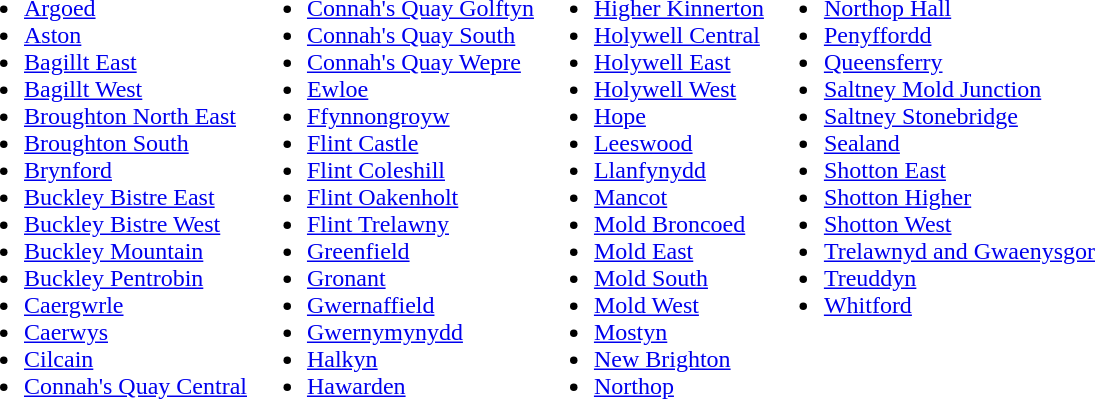<table border="0" cellpadding="0" cellspacing="0">
<tr>
<td><br><ul><li><a href='#'>Argoed</a></li><li><a href='#'>Aston</a></li><li><a href='#'>Bagillt East</a></li><li><a href='#'>Bagillt West</a></li><li><a href='#'>Broughton North East</a></li><li><a href='#'>Broughton South</a></li><li><a href='#'>Brynford</a></li><li><a href='#'>Buckley Bistre East</a></li><li><a href='#'>Buckley Bistre West</a></li><li><a href='#'>Buckley Mountain</a></li><li><a href='#'>Buckley Pentrobin</a></li><li><a href='#'>Caergwrle</a></li><li><a href='#'>Caerwys</a></li><li><a href='#'>Cilcain</a></li><li><a href='#'>Connah's Quay Central</a></li></ul></td>
<td><br><ul><li><a href='#'>Connah's Quay Golftyn</a></li><li><a href='#'>Connah's Quay South</a></li><li><a href='#'>Connah's Quay Wepre</a></li><li><a href='#'>Ewloe</a></li><li><a href='#'>Ffynnongroyw</a></li><li><a href='#'>Flint Castle</a></li><li><a href='#'>Flint Coleshill</a></li><li><a href='#'>Flint Oakenholt</a></li><li><a href='#'>Flint Trelawny</a></li><li><a href='#'>Greenfield</a></li><li><a href='#'>Gronant</a></li><li><a href='#'>Gwernaffield</a></li><li><a href='#'>Gwernymynydd</a></li><li><a href='#'>Halkyn</a></li><li><a href='#'>Hawarden</a></li></ul></td>
<td><br><ul><li><a href='#'>Higher Kinnerton</a></li><li><a href='#'>Holywell Central</a></li><li><a href='#'>Holywell East</a></li><li><a href='#'>Holywell West</a></li><li><a href='#'>Hope</a></li><li><a href='#'>Leeswood</a></li><li><a href='#'>Llanfynydd</a></li><li><a href='#'>Mancot</a></li><li><a href='#'>Mold Broncoed</a></li><li><a href='#'>Mold East</a></li><li><a href='#'>Mold South</a></li><li><a href='#'>Mold West</a></li><li><a href='#'>Mostyn</a></li><li><a href='#'>New Brighton</a></li><li><a href='#'>Northop</a></li></ul></td>
<td valign=top><br><ul><li><a href='#'>Northop Hall</a></li><li><a href='#'>Penyffordd</a></li><li><a href='#'>Queensferry</a></li><li><a href='#'>Saltney Mold Junction</a></li><li><a href='#'>Saltney Stonebridge</a></li><li><a href='#'>Sealand</a></li><li><a href='#'>Shotton East</a></li><li><a href='#'>Shotton Higher</a></li><li><a href='#'>Shotton West</a></li><li><a href='#'>Trelawnyd and Gwaenysgor</a></li><li><a href='#'>Treuddyn</a></li><li><a href='#'>Whitford</a></li></ul></td>
</tr>
</table>
